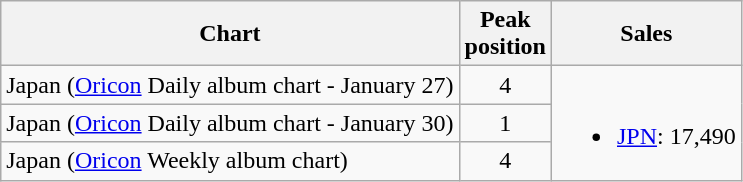<table class="wikitable sortable">
<tr>
<th>Chart</th>
<th>Peak<br>position</th>
<th style="text-align:center;">Sales</th>
</tr>
<tr>
<td>Japan (<a href='#'>Oricon</a> Daily album chart - January 27)</td>
<td align="center">4</td>
<td rowspan="3"><br><ul><li><a href='#'>JPN</a>: 17,490</li></ul></td>
</tr>
<tr>
<td>Japan (<a href='#'>Oricon</a> Daily album chart - January 30)</td>
<td align="center">1</td>
</tr>
<tr>
<td>Japan (<a href='#'>Oricon</a> Weekly album chart)</td>
<td align="center">4</td>
</tr>
</table>
